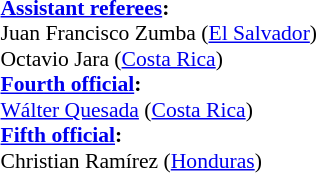<table width=50% style="font-size: 90%">
<tr>
<td><br><strong><a href='#'>Assistant referees</a>:</strong>
<br>Juan Francisco Zumba (<a href='#'>El Salvador</a>)
<br>Octavio Jara (<a href='#'>Costa Rica</a>)
<br><strong><a href='#'>Fourth official</a>:</strong>
<br><a href='#'>Wálter Quesada</a> (<a href='#'>Costa Rica</a>)
<br><strong><a href='#'>Fifth official</a>:</strong>
<br>Christian Ramírez (<a href='#'>Honduras</a>)</td>
</tr>
</table>
